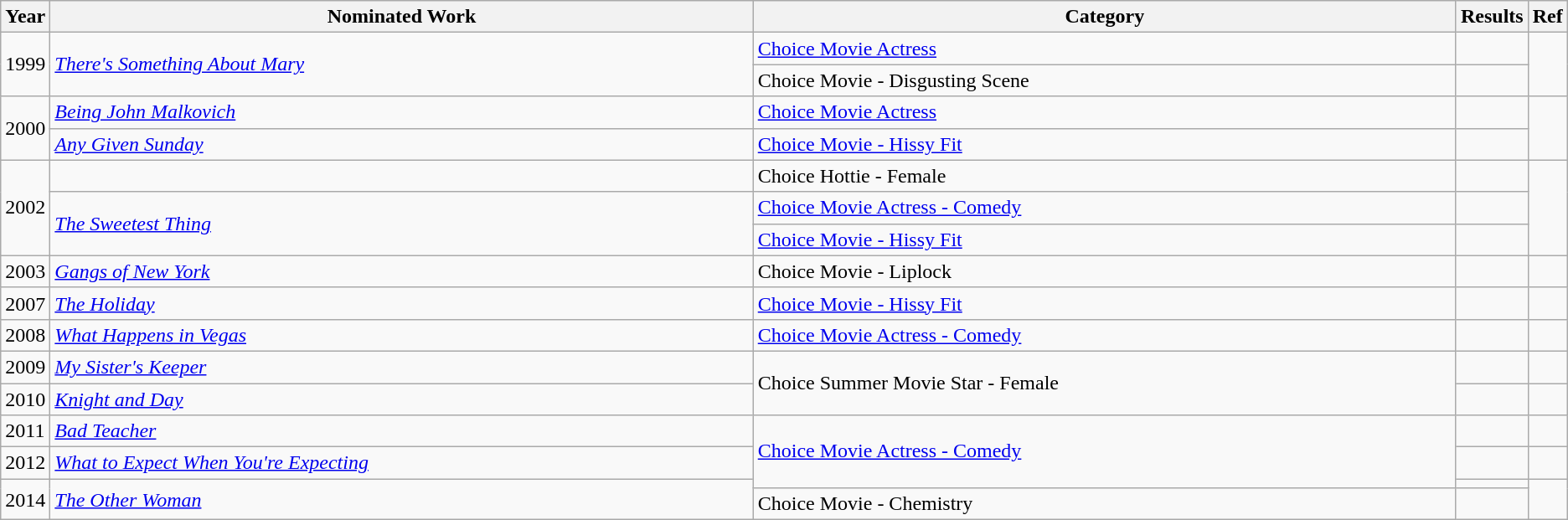<table class="wikitable">
<tr>
<th scope="col" style="width:1em;">Year</th>
<th scope="col" style="width:35em;">Nominated Work</th>
<th scope="col" style="width:35em;">Category</th>
<th scope="col" style="width:1em;">Results</th>
<th scope="col" style="width:1em;">Ref</th>
</tr>
<tr>
<td rowspan="2">1999</td>
<td rowspan="2"><em><a href='#'>There's Something About Mary</a></em></td>
<td><a href='#'>Choice Movie Actress</a></td>
<td></td>
<td rowspan="2"></td>
</tr>
<tr>
<td>Choice Movie - Disgusting Scene</td>
<td></td>
</tr>
<tr>
<td rowspan="2">2000</td>
<td><em><a href='#'>Being John Malkovich</a></em></td>
<td><a href='#'>Choice Movie Actress</a></td>
<td></td>
<td rowspan="2"></td>
</tr>
<tr>
<td><em><a href='#'>Any Given Sunday</a></em></td>
<td><a href='#'>Choice Movie - Hissy Fit</a></td>
<td></td>
</tr>
<tr>
<td rowspan="3">2002</td>
<td></td>
<td>Choice Hottie - Female</td>
<td></td>
<td rowspan="3"></td>
</tr>
<tr>
<td rowspan="2"><em><a href='#'>The Sweetest Thing</a></em></td>
<td><a href='#'>Choice Movie Actress - Comedy</a></td>
<td></td>
</tr>
<tr>
<td><a href='#'>Choice Movie - Hissy Fit</a></td>
<td></td>
</tr>
<tr>
<td>2003</td>
<td><em><a href='#'>Gangs of New York</a></em></td>
<td>Choice Movie - Liplock</td>
<td></td>
<td></td>
</tr>
<tr>
<td>2007</td>
<td><em><a href='#'>The Holiday</a></em></td>
<td><a href='#'>Choice Movie - Hissy Fit</a></td>
<td></td>
<td></td>
</tr>
<tr>
<td>2008</td>
<td><em><a href='#'>What Happens in Vegas</a></em></td>
<td><a href='#'>Choice Movie Actress - Comedy</a></td>
<td></td>
<td></td>
</tr>
<tr>
<td>2009</td>
<td><em><a href='#'>My Sister's Keeper</a></em></td>
<td rowspan="2">Choice Summer Movie Star - Female</td>
<td></td>
<td></td>
</tr>
<tr>
<td>2010</td>
<td><em><a href='#'>Knight and Day</a></em></td>
<td></td>
<td></td>
</tr>
<tr>
<td>2011</td>
<td><em><a href='#'>Bad Teacher</a></em></td>
<td rowspan="3"><a href='#'>Choice Movie Actress - Comedy</a></td>
<td></td>
<td></td>
</tr>
<tr>
<td>2012</td>
<td><em><a href='#'>What to Expect When You're Expecting</a></em></td>
<td></td>
<td></td>
</tr>
<tr>
<td rowspan="2">2014</td>
<td rowspan="2"><em><a href='#'>The Other Woman</a></em></td>
<td></td>
<td rowspan="2"></td>
</tr>
<tr>
<td>Choice Movie - Chemistry</td>
<td></td>
</tr>
</table>
